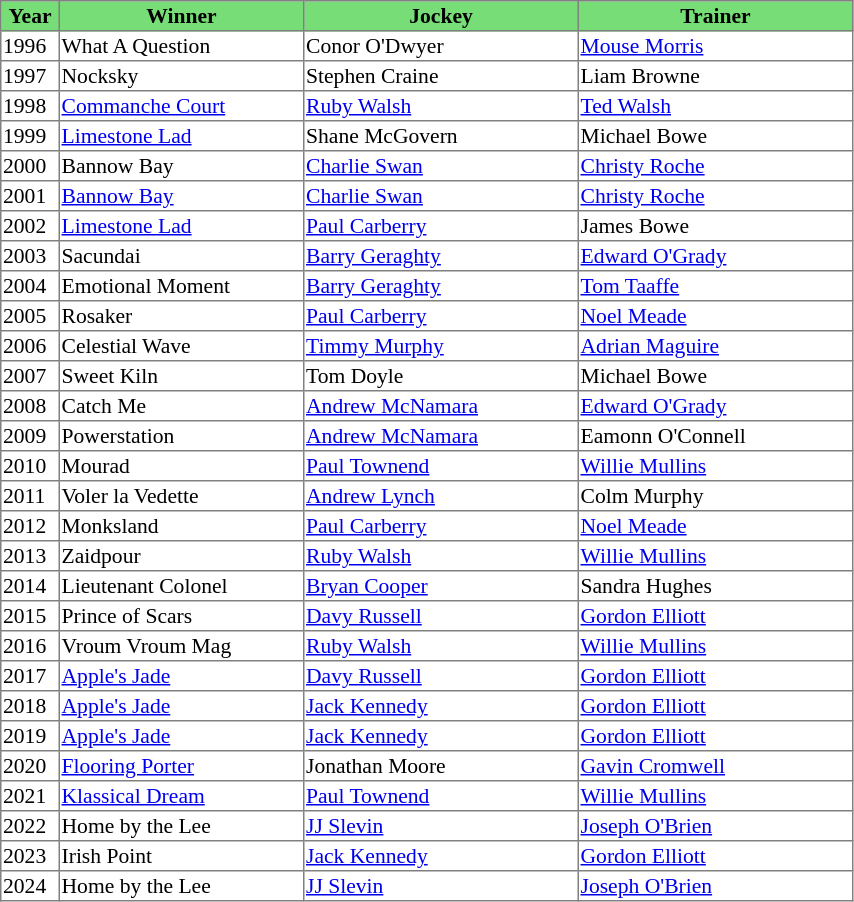<table class = "sortable" | border="1" style="border-collapse: collapse; font-size:90%">
<tr bgcolor="#77dd77" align="center">
<th style="width:36px"><strong>Year</strong><br></th>
<th style="width:160px"><strong>Winner</strong><br></th>
<th style="width:180px"><strong>Jockey</strong><br></th>
<th style="width:180px"><strong>Trainer</strong><br></th>
</tr>
<tr>
<td>1996</td>
<td>What A Question</td>
<td>Conor O'Dwyer</td>
<td><a href='#'>Mouse Morris</a></td>
</tr>
<tr>
<td>1997</td>
<td>Nocksky</td>
<td>Stephen Craine</td>
<td>Liam Browne</td>
</tr>
<tr>
<td>1998</td>
<td><a href='#'>Commanche Court</a></td>
<td><a href='#'>Ruby Walsh</a></td>
<td><a href='#'>Ted Walsh</a></td>
</tr>
<tr>
<td>1999</td>
<td><a href='#'>Limestone Lad</a></td>
<td>Shane McGovern</td>
<td>Michael Bowe</td>
</tr>
<tr>
<td>2000</td>
<td>Bannow Bay</td>
<td><a href='#'>Charlie Swan</a></td>
<td><a href='#'>Christy Roche</a></td>
</tr>
<tr>
<td>2001</td>
<td><a href='#'>Bannow Bay</a></td>
<td><a href='#'>Charlie Swan</a></td>
<td><a href='#'>Christy Roche</a></td>
</tr>
<tr>
<td>2002</td>
<td><a href='#'>Limestone Lad</a></td>
<td><a href='#'>Paul Carberry</a></td>
<td>James Bowe</td>
</tr>
<tr>
<td>2003</td>
<td>Sacundai</td>
<td><a href='#'>Barry Geraghty</a></td>
<td><a href='#'>Edward O'Grady</a></td>
</tr>
<tr>
<td>2004</td>
<td>Emotional Moment</td>
<td><a href='#'>Barry Geraghty</a></td>
<td><a href='#'>Tom Taaffe</a></td>
</tr>
<tr>
<td>2005</td>
<td>Rosaker</td>
<td><a href='#'>Paul Carberry</a></td>
<td><a href='#'>Noel Meade</a></td>
</tr>
<tr>
<td>2006</td>
<td>Celestial Wave</td>
<td><a href='#'>Timmy Murphy</a></td>
<td><a href='#'>Adrian Maguire</a></td>
</tr>
<tr>
<td>2007</td>
<td>Sweet Kiln</td>
<td>Tom Doyle</td>
<td>Michael Bowe</td>
</tr>
<tr>
<td>2008</td>
<td>Catch Me</td>
<td><a href='#'>Andrew McNamara</a></td>
<td><a href='#'>Edward O'Grady</a></td>
</tr>
<tr>
<td>2009</td>
<td>Powerstation</td>
<td><a href='#'>Andrew McNamara</a></td>
<td>Eamonn O'Connell</td>
</tr>
<tr>
<td>2010</td>
<td>Mourad</td>
<td><a href='#'>Paul Townend</a></td>
<td><a href='#'>Willie Mullins</a></td>
</tr>
<tr>
<td>2011</td>
<td>Voler la Vedette</td>
<td><a href='#'>Andrew Lynch</a></td>
<td>Colm Murphy</td>
</tr>
<tr>
<td>2012</td>
<td>Monksland</td>
<td><a href='#'>Paul Carberry</a></td>
<td><a href='#'>Noel Meade</a></td>
</tr>
<tr>
<td>2013</td>
<td>Zaidpour</td>
<td><a href='#'>Ruby Walsh</a></td>
<td><a href='#'>Willie Mullins</a></td>
</tr>
<tr>
<td>2014</td>
<td>Lieutenant Colonel</td>
<td><a href='#'>Bryan Cooper</a></td>
<td>Sandra Hughes</td>
</tr>
<tr>
<td>2015</td>
<td>Prince of Scars</td>
<td><a href='#'>Davy Russell</a></td>
<td><a href='#'>Gordon Elliott</a></td>
</tr>
<tr>
<td>2016</td>
<td>Vroum Vroum Mag</td>
<td><a href='#'>Ruby Walsh</a></td>
<td><a href='#'>Willie Mullins</a></td>
</tr>
<tr>
<td>2017</td>
<td><a href='#'>Apple's Jade</a></td>
<td><a href='#'>Davy Russell</a></td>
<td><a href='#'>Gordon Elliott</a></td>
</tr>
<tr>
<td>2018</td>
<td><a href='#'>Apple's Jade</a></td>
<td><a href='#'>Jack Kennedy</a></td>
<td><a href='#'>Gordon Elliott</a></td>
</tr>
<tr>
<td>2019</td>
<td><a href='#'>Apple's Jade</a></td>
<td><a href='#'>Jack Kennedy</a></td>
<td><a href='#'>Gordon Elliott</a></td>
</tr>
<tr>
<td>2020</td>
<td><a href='#'>Flooring Porter</a></td>
<td>Jonathan Moore</td>
<td><a href='#'>Gavin Cromwell</a></td>
</tr>
<tr>
<td>2021</td>
<td><a href='#'>Klassical Dream</a></td>
<td><a href='#'>Paul Townend</a></td>
<td><a href='#'>Willie Mullins</a></td>
</tr>
<tr>
<td>2022</td>
<td>Home by the Lee</td>
<td><a href='#'>JJ Slevin</a></td>
<td><a href='#'>Joseph O'Brien</a></td>
</tr>
<tr>
<td>2023</td>
<td>Irish Point</td>
<td><a href='#'>Jack Kennedy</a></td>
<td><a href='#'>Gordon Elliott</a></td>
</tr>
<tr>
<td>2024</td>
<td>Home by the Lee</td>
<td><a href='#'>JJ Slevin</a></td>
<td><a href='#'>Joseph O'Brien</a></td>
</tr>
</table>
